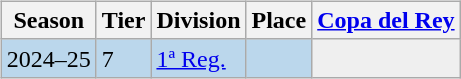<table>
<tr>
<td valign="top" width=0%><br><table class="wikitable">
<tr style="background:#f0f6fa;">
<th>Season</th>
<th>Tier</th>
<th>Division</th>
<th>Place</th>
<th><a href='#'>Copa del Rey</a></th>
</tr>
<tr>
<td style="background:#BBD7EC;">2024–25</td>
<td style="background:#BBD7EC;">7</td>
<td style="background:#BBD7EC;"><a href='#'>1ª Reg.</a></td>
<td style="background:#BBD7EC;"></td>
<td style="background:#efefef;"></td>
</tr>
</table>
</td>
</tr>
</table>
